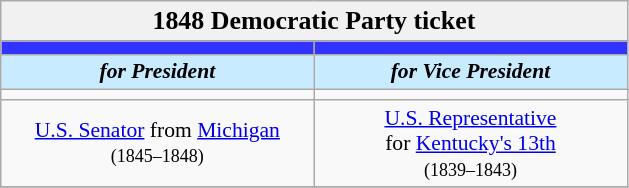<table class="wikitable" style="font-size:90%; text-align:center;">
<tr>
<td style="background:#f1f1f1;" colspan="30"><big><strong>1848 Democratic Party ticket</strong></big></td>
</tr>
<tr>
<th style="width:3em; font-size:135%; background:#3333FF; width:200px;"><a href='#'></a></th>
<th style="width:3em; font-size:135%; background:#3333FF; width:200px;"><a href='#'></a></th>
</tr>
<tr>
<td style="width:3em; font-size:100%; color:#000; background:#C8EBFF; width:200px;"><strong><em>for President</em></strong></td>
<td style="width:3em; font-size:100%; color:#000; background:#C8EBFF; width:200px;"><strong><em>for Vice President</em></strong></td>
</tr>
<tr>
<td></td>
<td></td>
</tr>
<tr>
<td><a href='#'>U.S. Senator</a> from <a href='#'>Michigan</a><br><small>(1845–1848)</small></td>
<td><a href='#'>U.S. Representative</a><br>for <a href='#'>Kentucky's 13th</a><br><small>(1839–1843)</small></td>
</tr>
<tr>
</tr>
</table>
